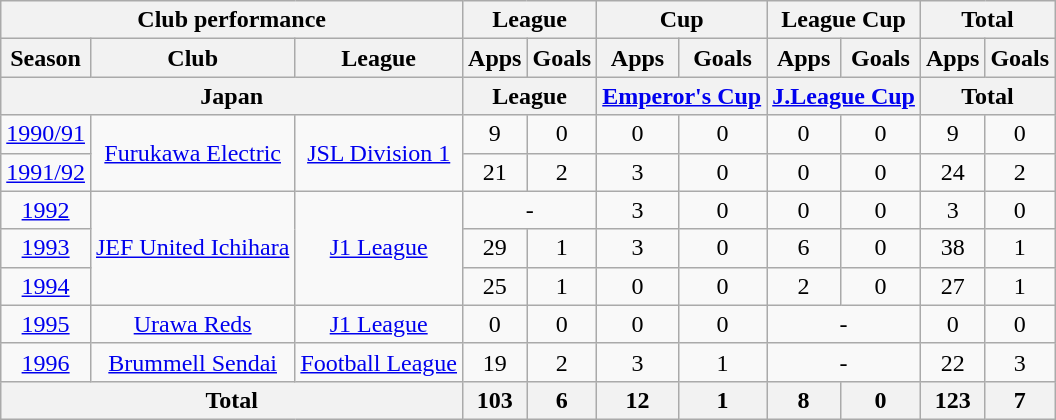<table class="wikitable" style="text-align:center;">
<tr>
<th colspan=3>Club performance</th>
<th colspan=2>League</th>
<th colspan=2>Cup</th>
<th colspan=2>League Cup</th>
<th colspan=2>Total</th>
</tr>
<tr>
<th>Season</th>
<th>Club</th>
<th>League</th>
<th>Apps</th>
<th>Goals</th>
<th>Apps</th>
<th>Goals</th>
<th>Apps</th>
<th>Goals</th>
<th>Apps</th>
<th>Goals</th>
</tr>
<tr>
<th colspan=3>Japan</th>
<th colspan=2>League</th>
<th colspan=2><a href='#'>Emperor's Cup</a></th>
<th colspan=2><a href='#'>J.League Cup</a></th>
<th colspan=2>Total</th>
</tr>
<tr>
<td><a href='#'>1990/91</a></td>
<td rowspan="2"><a href='#'>Furukawa Electric</a></td>
<td rowspan="2"><a href='#'>JSL Division 1</a></td>
<td>9</td>
<td>0</td>
<td>0</td>
<td>0</td>
<td>0</td>
<td>0</td>
<td>9</td>
<td>0</td>
</tr>
<tr>
<td><a href='#'>1991/92</a></td>
<td>21</td>
<td>2</td>
<td>3</td>
<td>0</td>
<td>0</td>
<td>0</td>
<td>24</td>
<td>2</td>
</tr>
<tr>
<td><a href='#'>1992</a></td>
<td rowspan="3"><a href='#'>JEF United Ichihara</a></td>
<td rowspan="3"><a href='#'>J1 League</a></td>
<td colspan="2">-</td>
<td>3</td>
<td>0</td>
<td>0</td>
<td>0</td>
<td>3</td>
<td>0</td>
</tr>
<tr>
<td><a href='#'>1993</a></td>
<td>29</td>
<td>1</td>
<td>3</td>
<td>0</td>
<td>6</td>
<td>0</td>
<td>38</td>
<td>1</td>
</tr>
<tr>
<td><a href='#'>1994</a></td>
<td>25</td>
<td>1</td>
<td>0</td>
<td>0</td>
<td>2</td>
<td>0</td>
<td>27</td>
<td>1</td>
</tr>
<tr>
<td><a href='#'>1995</a></td>
<td><a href='#'>Urawa Reds</a></td>
<td><a href='#'>J1 League</a></td>
<td>0</td>
<td>0</td>
<td>0</td>
<td>0</td>
<td colspan="2">-</td>
<td>0</td>
<td>0</td>
</tr>
<tr>
<td><a href='#'>1996</a></td>
<td><a href='#'>Brummell Sendai</a></td>
<td><a href='#'>Football League</a></td>
<td>19</td>
<td>2</td>
<td>3</td>
<td>1</td>
<td colspan="2">-</td>
<td>22</td>
<td>3</td>
</tr>
<tr>
<th colspan=3>Total</th>
<th>103</th>
<th>6</th>
<th>12</th>
<th>1</th>
<th>8</th>
<th>0</th>
<th>123</th>
<th>7</th>
</tr>
</table>
